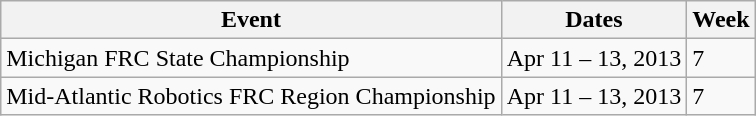<table class="wikitable">
<tr>
<th>Event</th>
<th>Dates</th>
<th>Week</th>
</tr>
<tr>
<td>Michigan FRC State Championship</td>
<td>Apr 11 – 13, 2013</td>
<td>7</td>
</tr>
<tr>
<td>Mid-Atlantic Robotics FRC Region Championship</td>
<td>Apr 11 – 13, 2013</td>
<td>7</td>
</tr>
</table>
